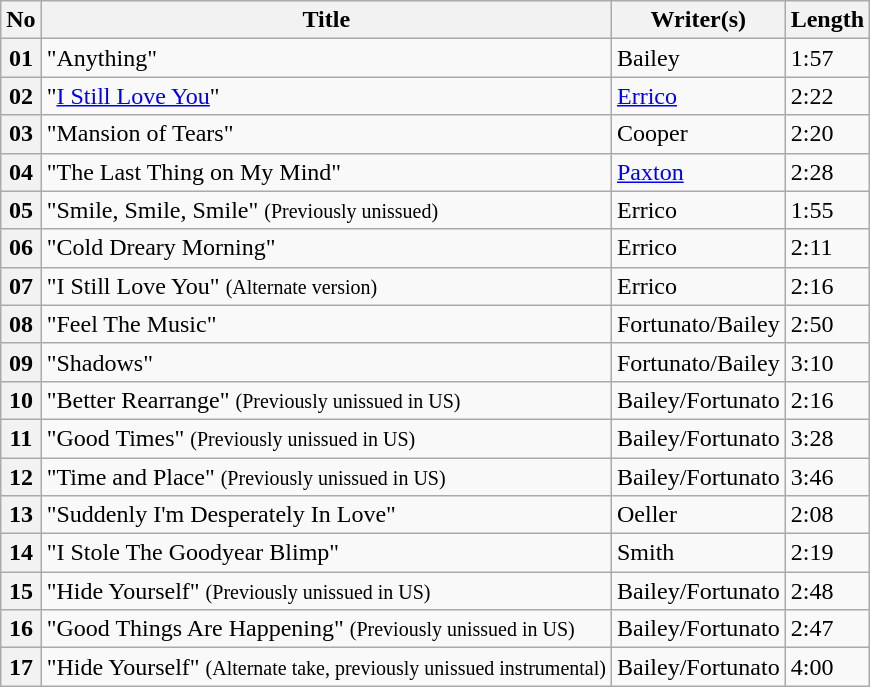<table class="wikitable plainrowheaders sortable">
<tr>
<th scope="col">No</th>
<th scope="col">Title</th>
<th scope="col">Writer(s)</th>
<th scope="col" class="unsortable">Length</th>
</tr>
<tr>
<th scope="row">01</th>
<td>"Anything"</td>
<td>Bailey</td>
<td>1:57</td>
</tr>
<tr>
<th scope="row">02</th>
<td>"<a href='#'>I Still Love You</a>"</td>
<td><a href='#'>Errico</a></td>
<td>2:22</td>
</tr>
<tr>
<th scope="row">03</th>
<td>"Mansion of Tears"</td>
<td>Cooper</td>
<td>2:20</td>
</tr>
<tr>
<th scope="row">04</th>
<td>"The Last Thing on My Mind"</td>
<td><a href='#'>Paxton</a></td>
<td>2:28</td>
</tr>
<tr>
<th scope="row">05</th>
<td>"Smile, Smile, Smile" <small>(Previously unissued)</small></td>
<td>Errico</td>
<td>1:55</td>
</tr>
<tr>
<th scope="row">06</th>
<td>"Cold Dreary Morning"</td>
<td>Errico</td>
<td>2:11</td>
</tr>
<tr>
<th scope="row">07</th>
<td>"I Still Love You" <small>(Alternate version)</small></td>
<td>Errico</td>
<td>2:16</td>
</tr>
<tr>
<th scope="row">08</th>
<td>"Feel The Music"</td>
<td>Fortunato/Bailey</td>
<td>2:50</td>
</tr>
<tr>
<th scope="row">09</th>
<td>"Shadows"</td>
<td>Fortunato/Bailey</td>
<td>3:10</td>
</tr>
<tr>
<th scope="row">10</th>
<td>"Better Rearrange" <small>(Previously unissued in US)</small></td>
<td>Bailey/Fortunato</td>
<td>2:16</td>
</tr>
<tr>
<th scope="row">11</th>
<td>"Good Times" <small>(Previously unissued in US)</small></td>
<td>Bailey/Fortunato</td>
<td>3:28</td>
</tr>
<tr>
<th scope="row">12</th>
<td>"Time and Place" <small>(Previously unissued in US)</small></td>
<td>Bailey/Fortunato</td>
<td>3:46</td>
</tr>
<tr>
<th scope="row">13</th>
<td>"Suddenly I'm Desperately In Love"</td>
<td>Oeller</td>
<td>2:08</td>
</tr>
<tr>
<th scope="row">14</th>
<td>"I Stole The Goodyear Blimp"</td>
<td>Smith</td>
<td>2:19</td>
</tr>
<tr>
<th scope="row">15</th>
<td>"Hide Yourself" <small>(Previously unissued in US)</small></td>
<td>Bailey/Fortunato</td>
<td>2:48</td>
</tr>
<tr>
<th scope="row">16</th>
<td>"Good Things Are Happening" <small>(Previously unissued in US)</small></td>
<td>Bailey/Fortunato</td>
<td>2:47</td>
</tr>
<tr>
<th scope="row">17</th>
<td>"Hide Yourself" <small>(Alternate take, previously unissued instrumental)</small></td>
<td>Bailey/Fortunato</td>
<td>4:00</td>
</tr>
</table>
